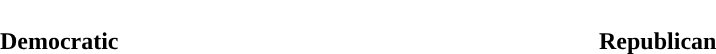<table style="width:50em; text-align:center">
<tr style="color:white">
<td style="background:"><strong>222</strong></td>
<td style="background:"><strong>213</strong></td>
</tr>
<tr>
<td style="color:"><strong>Democratic</strong></td>
<td style="color:"><strong>Republican</strong></td>
</tr>
</table>
